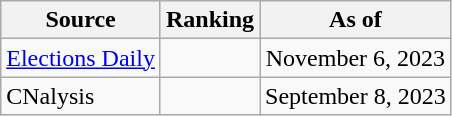<table class="wikitable" style="text-align:center">
<tr>
<th>Source</th>
<th>Ranking</th>
<th>As of</th>
</tr>
<tr>
<td align=left><a href='#'>Elections Daily</a></td>
<td></td>
<td>November 6, 2023</td>
</tr>
<tr>
<td align=left>CNalysis</td>
<td></td>
<td>September 8, 2023</td>
</tr>
</table>
